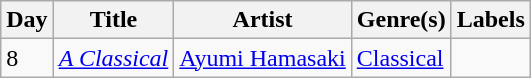<table class="wikitable sortable" style="text-align: left;">
<tr>
<th>Day</th>
<th>Title</th>
<th>Artist</th>
<th>Genre(s)</th>
<th>Labels</th>
</tr>
<tr>
<td rowspan="1">8</td>
<td><em><a href='#'>A Classical</a></em></td>
<td><a href='#'>Ayumi Hamasaki</a></td>
<td><a href='#'>Classical</a></td>
<td></td>
</tr>
</table>
